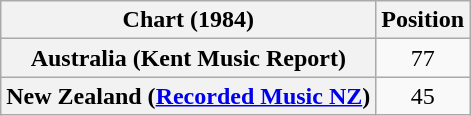<table class="wikitable plainrowheaders">
<tr>
<th>Chart (1984)</th>
<th>Position</th>
</tr>
<tr>
<th scope="row">Australia (Kent Music Report)</th>
<td align="center">77</td>
</tr>
<tr>
<th scope="row">New Zealand (<a href='#'>Recorded Music NZ</a>)</th>
<td align="center">45</td>
</tr>
</table>
